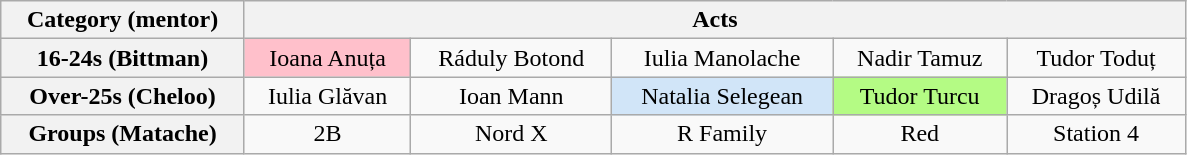<table class="wikitable" style="text-align:center">
<tr>
<th spope="col" style="width:155px;">Category (mentor)</th>
<th scope="col" colspan="20" style="width:620px;">Acts</th>
</tr>
<tr>
<th scope="row">16-24s (Bittman)</th>
<td style="background:pink;">Ioana Anuța</td>
<td>Ráduly Botond</td>
<td>Iulia Manolache</td>
<td>Nadir Tamuz</td>
<td>Tudor Toduț</td>
</tr>
<tr>
<th scope="row">Over-25s (Cheloo)</th>
<td>Iulia Glăvan</td>
<td>Ioan Mann</td>
<td style="background:#d1e5f8;">Natalia Selegean</td>
<td style="background:#B4FB84;">Tudor Turcu</td>
<td>Dragoș Udilă</td>
</tr>
<tr>
<th scope="row">Groups (Matache)</th>
<td>2B</td>
<td>Nord X</td>
<td>R Family</td>
<td>Red</td>
<td>Station 4</td>
</tr>
</table>
